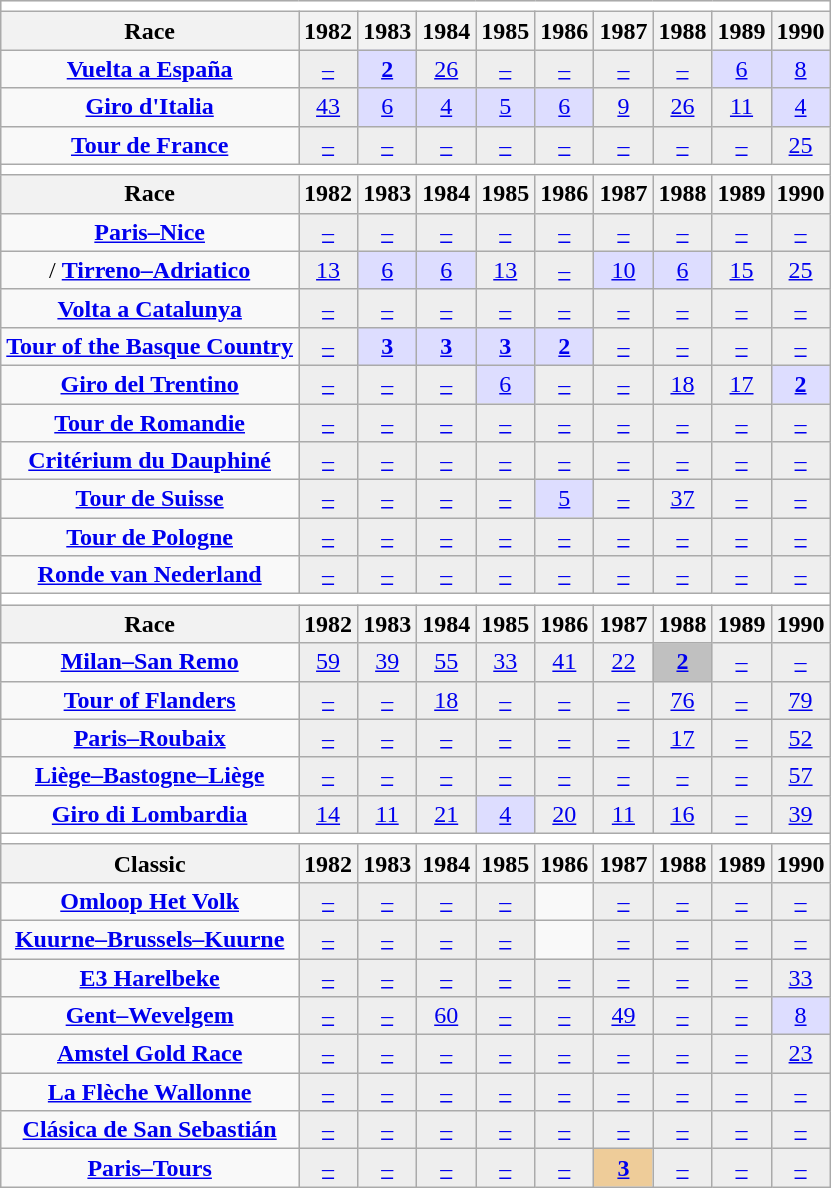<table class="wikitable">
<tr style="background:#eee;">
<td style="background:white;" colspan=25><strong></strong></td>
</tr>
<tr>
<th>Race</th>
<th>1982</th>
<th>1983</th>
<th>1984</th>
<th>1985</th>
<th>1986</th>
<th>1987</th>
<th>1988</th>
<th>1989</th>
<th>1990</th>
</tr>
<tr align="center">
<td> <strong><a href='#'>Vuelta a España</a></strong></td>
<td style="background:#eee;"><a href='#'>–</a></td>
<td style="background:#ddf;"><a href='#'><strong>2</strong></a></td>
<td style="background:#eee;"><a href='#'>26</a></td>
<td style="background:#eee;"><a href='#'>–</a></td>
<td style="background:#eee;"><a href='#'>–</a></td>
<td style="background:#eee;"><a href='#'>–</a></td>
<td style="background:#eee;"><a href='#'>–</a></td>
<td style="background:#ddf;"><a href='#'>6</a></td>
<td style="background:#ddf;"><a href='#'>8</a></td>
</tr>
<tr align="center">
<td> <strong><a href='#'>Giro d'Italia</a></strong></td>
<td style="background:#eee;"><a href='#'>43</a></td>
<td style="background:#ddf;"><a href='#'>6</a></td>
<td style="background:#ddf;"><a href='#'>4</a></td>
<td style="background:#ddf;"><a href='#'>5</a></td>
<td style="background:#ddf;"><a href='#'>6</a></td>
<td style="background:#eee;"><a href='#'>9</a></td>
<td style="background:#eee;"><a href='#'>26</a></td>
<td style="background:#eee;"><a href='#'>11</a></td>
<td style="background:#ddf;"><a href='#'>4</a></td>
</tr>
<tr align="center">
<td> <strong><a href='#'>Tour de France</a></strong></td>
<td style="background:#eee;"><a href='#'>–</a></td>
<td style="background:#eee;"><a href='#'>–</a></td>
<td style="background:#eee;"><a href='#'>–</a></td>
<td style="background:#eee;"><a href='#'>–</a></td>
<td style="background:#eee;"><a href='#'>–</a></td>
<td style="background:#eee;"><a href='#'>–</a></td>
<td style="background:#eee;"><a href='#'>–</a></td>
<td style="background:#eee;"><a href='#'>–</a></td>
<td style="background:#eee;"><a href='#'>25</a></td>
</tr>
<tr>
<td style="background:white;" colspan=25><strong></strong></td>
</tr>
<tr>
<th>Race</th>
<th>1982</th>
<th>1983</th>
<th>1984</th>
<th>1985</th>
<th>1986</th>
<th>1987</th>
<th>1988</th>
<th>1989</th>
<th>1990</th>
</tr>
<tr align="center">
<td> <strong><a href='#'>Paris–Nice</a></strong></td>
<td style="background:#eee;"><a href='#'>–</a></td>
<td style="background:#eee;"><a href='#'>–</a></td>
<td style="background:#eee;"><a href='#'>–</a></td>
<td style="background:#eee;"><a href='#'>–</a></td>
<td style="background:#eee;"><a href='#'>–</a></td>
<td style="background:#eee;"><a href='#'>–</a></td>
<td style="background:#eee;"><a href='#'>–</a></td>
<td style="background:#eee;"><a href='#'>–</a></td>
<td style="background:#eee;"><a href='#'>–</a></td>
</tr>
<tr align="center">
<td>/ <strong><a href='#'>Tirreno–Adriatico</a></strong></td>
<td style="background:#eee;"><a href='#'>13</a></td>
<td style="background:#ddf;"><a href='#'>6</a></td>
<td style="background:#ddf;"><a href='#'>6</a></td>
<td style="background:#eee;"><a href='#'>13</a></td>
<td style="background:#eee;"><a href='#'>–</a></td>
<td style="background:#ddf;"><a href='#'>10</a></td>
<td style="background:#ddf;"><a href='#'>6</a></td>
<td style="background:#eee;"><a href='#'>15</a></td>
<td style="background:#eee;"><a href='#'>25</a></td>
</tr>
<tr align="center">
<td> <strong><a href='#'>Volta a Catalunya</a></strong></td>
<td style="background:#eee;"><a href='#'>–</a></td>
<td style="background:#eee;"><a href='#'>–</a></td>
<td style="background:#eee;"><a href='#'>–</a></td>
<td style="background:#eee;"><a href='#'>–</a></td>
<td style="background:#eee;"><a href='#'>–</a></td>
<td style="background:#eee;"><a href='#'>–</a></td>
<td style="background:#eee;"><a href='#'>–</a></td>
<td style="background:#eee;"><a href='#'>–</a></td>
<td style="background:#eee;"><a href='#'>–</a></td>
</tr>
<tr align="center">
<td> <strong><a href='#'>Tour of the Basque Country</a></strong></td>
<td style="background:#eee;"><a href='#'>–</a></td>
<td style="background:#ddf;"><a href='#'><strong>3</strong></a></td>
<td style="background:#ddf;"><a href='#'><strong>3</strong></a></td>
<td style="background:#ddf;"><a href='#'><strong>3</strong></a></td>
<td style="background:#ddf;"><a href='#'><strong>2</strong></a></td>
<td style="background:#eee;"><a href='#'>–</a></td>
<td style="background:#eee;"><a href='#'>–</a></td>
<td style="background:#eee;"><a href='#'>–</a></td>
<td style="background:#eee;"><a href='#'>–</a></td>
</tr>
<tr align="center">
<td> <strong><a href='#'>Giro del Trentino</a></strong></td>
<td style="background:#eee;"><a href='#'>–</a></td>
<td style="background:#eee;"><a href='#'>–</a></td>
<td style="background:#eee;"><a href='#'>–</a></td>
<td style="background:#ddf;"><a href='#'>6</a></td>
<td style="background:#eee;"><a href='#'>–</a></td>
<td style="background:#eee;"><a href='#'>–</a></td>
<td style="background:#eee;"><a href='#'>18</a></td>
<td style="background:#eee;"><a href='#'>17</a></td>
<td style="background:#ddf;"><a href='#'><strong>2</strong></a></td>
</tr>
<tr align="center">
<td> <strong><a href='#'>Tour de Romandie</a></strong></td>
<td style="background:#eee;"><a href='#'>–</a></td>
<td style="background:#eee;"><a href='#'>–</a></td>
<td style="background:#eee;"><a href='#'>–</a></td>
<td style="background:#eee;"><a href='#'>–</a></td>
<td style="background:#eee;"><a href='#'>–</a></td>
<td style="background:#eee;"><a href='#'>–</a></td>
<td style="background:#eee;"><a href='#'>–</a></td>
<td style="background:#eee;"><a href='#'>–</a></td>
<td style="background:#eee;"><a href='#'>–</a></td>
</tr>
<tr align="center">
<td> <strong><a href='#'>Critérium du Dauphiné</a></strong></td>
<td style="background:#eee;"><a href='#'>–</a></td>
<td style="background:#eee;"><a href='#'>–</a></td>
<td style="background:#eee;"><a href='#'>–</a></td>
<td style="background:#eee;"><a href='#'>–</a></td>
<td style="background:#eee;"><a href='#'>–</a></td>
<td style="background:#eee;"><a href='#'>–</a></td>
<td style="background:#eee;"><a href='#'>–</a></td>
<td style="background:#eee;"><a href='#'>–</a></td>
<td style="background:#eee;"><a href='#'>–</a></td>
</tr>
<tr align="center">
<td> <strong><a href='#'>Tour de Suisse</a></strong></td>
<td style="background:#eee;"><a href='#'>–</a></td>
<td style="background:#eee;"><a href='#'>–</a></td>
<td style="background:#eee;"><a href='#'>–</a></td>
<td style="background:#eee;"><a href='#'>–</a></td>
<td style="background:#ddf;"><a href='#'>5</a></td>
<td style="background:#eee;"><a href='#'>–</a></td>
<td style="background:#eee;"><a href='#'>37</a></td>
<td style="background:#eee;"><a href='#'>–</a></td>
<td style="background:#eee;"><a href='#'>–</a></td>
</tr>
<tr align="center">
<td> <strong><a href='#'>Tour de Pologne</a></strong></td>
<td style="background:#eee;"><a href='#'>–</a></td>
<td style="background:#eee;"><a href='#'>–</a></td>
<td style="background:#eee;"><a href='#'>–</a></td>
<td style="background:#eee;"><a href='#'>–</a></td>
<td style="background:#eee;"><a href='#'>–</a></td>
<td style="background:#eee;"><a href='#'>–</a></td>
<td style="background:#eee;"><a href='#'>–</a></td>
<td style="background:#eee;"><a href='#'>–</a></td>
<td style="background:#eee;"><a href='#'>–</a></td>
</tr>
<tr align="center">
<td> <strong><a href='#'>Ronde van Nederland</a></strong></td>
<td style="background:#eee;"><a href='#'>–</a></td>
<td style="background:#eee;"><a href='#'>–</a></td>
<td style="background:#eee;"><a href='#'>–</a></td>
<td style="background:#eee;"><a href='#'>–</a></td>
<td style="background:#eee;"><a href='#'>–</a></td>
<td style="background:#eee;"><a href='#'>–</a></td>
<td style="background:#eee;"><a href='#'>–</a></td>
<td style="background:#eee;"><a href='#'>–</a></td>
<td style="background:#eee;"><a href='#'>–</a></td>
</tr>
<tr>
<td style="background:white;" colspan=25><strong></strong></td>
</tr>
<tr>
<th>Race</th>
<th>1982</th>
<th>1983</th>
<th>1984</th>
<th>1985</th>
<th>1986</th>
<th>1987</th>
<th>1988</th>
<th>1989</th>
<th>1990</th>
</tr>
<tr align="center">
<td><strong><a href='#'>Milan–San Remo</a></strong></td>
<td style="background:#eee;"><a href='#'>59</a></td>
<td style="background:#eee;"><a href='#'>39</a></td>
<td style="background:#eee;"><a href='#'>55</a></td>
<td style="background:#eee;"><a href='#'>33</a></td>
<td style="background:#eee;"><a href='#'>41</a></td>
<td style="background:#eee;"><a href='#'>22</a></td>
<td style="background:silver;"><a href='#'><strong>2</strong></a></td>
<td style="background:#eee;"><a href='#'>–</a></td>
<td style="background:#eee;"><a href='#'>–</a></td>
</tr>
<tr align="center">
<td><strong><a href='#'>Tour of Flanders</a></strong></td>
<td style="background:#eee;"><a href='#'>–</a></td>
<td style="background:#eee;"><a href='#'>–</a></td>
<td style="background:#eee;"><a href='#'>18</a></td>
<td style="background:#eee;"><a href='#'>–</a></td>
<td style="background:#eee;"><a href='#'>–</a></td>
<td style="background:#eee;"><a href='#'>–</a></td>
<td style="background:#eee;"><a href='#'>76</a></td>
<td style="background:#eee;"><a href='#'>–</a></td>
<td style="background:#eee;"><a href='#'>79</a></td>
</tr>
<tr align="center">
<td><strong><a href='#'>Paris–Roubaix</a></strong></td>
<td style="background:#eee;"><a href='#'>–</a></td>
<td style="background:#eee;"><a href='#'>–</a></td>
<td style="background:#eee;"><a href='#'>–</a></td>
<td style="background:#eee;"><a href='#'>–</a></td>
<td style="background:#eee;"><a href='#'>–</a></td>
<td style="background:#eee;"><a href='#'>–</a></td>
<td style="background:#eee;"><a href='#'>17</a></td>
<td style="background:#eee;"><a href='#'>–</a></td>
<td style="background:#eee;"><a href='#'>52</a></td>
</tr>
<tr align="center">
<td><strong><a href='#'>Liège–Bastogne–Liège</a></strong></td>
<td style="background:#eee;"><a href='#'>–</a></td>
<td style="background:#eee;"><a href='#'>–</a></td>
<td style="background:#eee;"><a href='#'>–</a></td>
<td style="background:#eee;"><a href='#'>–</a></td>
<td style="background:#eee;"><a href='#'>–</a></td>
<td style="background:#eee;"><a href='#'>–</a></td>
<td style="background:#eee;"><a href='#'>–</a></td>
<td style="background:#eee;"><a href='#'>–</a></td>
<td style="background:#eee;"><a href='#'>57</a></td>
</tr>
<tr align="center">
<td><strong><a href='#'>Giro di Lombardia</a></strong></td>
<td style="background:#eee;"><a href='#'>14</a></td>
<td style="background:#eee;"><a href='#'>11</a></td>
<td style="background:#eee;"><a href='#'>21</a></td>
<td style="background:#ddf;"><a href='#'>4</a></td>
<td style="background:#eee;"><a href='#'>20</a></td>
<td style="background:#eee;"><a href='#'>11</a></td>
<td style="background:#eee;"><a href='#'>16</a></td>
<td style="background:#eee;"><a href='#'>–</a></td>
<td style="background:#eee;"><a href='#'>39</a></td>
</tr>
<tr>
<td style="background:white;" colspan=25><strong></strong></td>
</tr>
<tr>
<th>Classic</th>
<th>1982</th>
<th>1983</th>
<th>1984</th>
<th>1985</th>
<th>1986</th>
<th>1987</th>
<th>1988</th>
<th>1989</th>
<th>1990</th>
</tr>
<tr align="center">
<td><strong><a href='#'>Omloop Het Volk</a></strong></td>
<td style="background:#eee;"><a href='#'>–</a></td>
<td style="background:#eee;"><a href='#'>–</a></td>
<td style="background:#eee;"><a href='#'>–</a></td>
<td style="background:#eee;"><a href='#'>–</a></td>
<td></td>
<td style="background:#eee;"><a href='#'>–</a></td>
<td style="background:#eee;"><a href='#'>–</a></td>
<td style="background:#eee;"><a href='#'>–</a></td>
<td style="background:#eee;"><a href='#'>–</a></td>
</tr>
<tr align="center">
<td><strong><a href='#'>Kuurne–Brussels–Kuurne</a></strong></td>
<td style="background:#eee;"><a href='#'>–</a></td>
<td style="background:#eee;"><a href='#'>–</a></td>
<td style="background:#eee;"><a href='#'>–</a></td>
<td style="background:#eee;"><a href='#'>–</a></td>
<td></td>
<td style="background:#eee;"><a href='#'>–</a></td>
<td style="background:#eee;"><a href='#'>–</a></td>
<td style="background:#eee;"><a href='#'>–</a></td>
<td style="background:#eee;"><a href='#'>–</a></td>
</tr>
<tr align="center">
<td><strong><a href='#'>E3 Harelbeke</a></strong></td>
<td style="background:#eee;"><a href='#'>–</a></td>
<td style="background:#eee;"><a href='#'>–</a></td>
<td style="background:#eee;"><a href='#'>–</a></td>
<td style="background:#eee;"><a href='#'>–</a></td>
<td style="background:#eee;"><a href='#'>–</a></td>
<td style="background:#eee;"><a href='#'>–</a></td>
<td style="background:#eee;"><a href='#'>–</a></td>
<td style="background:#eee;"><a href='#'>–</a></td>
<td style="background:#eee;"><a href='#'>33</a></td>
</tr>
<tr align="center">
<td><strong><a href='#'>Gent–Wevelgem</a></strong></td>
<td style="background:#eee;"><a href='#'>–</a></td>
<td style="background:#eee;"><a href='#'>–</a></td>
<td style="background:#eee;"><a href='#'>60</a></td>
<td style="background:#eee;"><a href='#'>–</a></td>
<td style="background:#eee;"><a href='#'>–</a></td>
<td style="background:#eee;"><a href='#'>49</a></td>
<td style="background:#eee;"><a href='#'>–</a></td>
<td style="background:#eee;"><a href='#'>–</a></td>
<td style="background:#ddf;"><a href='#'>8</a></td>
</tr>
<tr align="center">
<td><strong><a href='#'>Amstel Gold Race</a></strong></td>
<td style="background:#eee;"><a href='#'>–</a></td>
<td style="background:#eee;"><a href='#'>–</a></td>
<td style="background:#eee;"><a href='#'>–</a></td>
<td style="background:#eee;"><a href='#'>–</a></td>
<td style="background:#eee;"><a href='#'>–</a></td>
<td style="background:#eee;"><a href='#'>–</a></td>
<td style="background:#eee;"><a href='#'>–</a></td>
<td style="background:#eee;"><a href='#'>–</a></td>
<td style="background:#eee;"><a href='#'>23</a></td>
</tr>
<tr align="center">
<td><strong><a href='#'>La Flèche Wallonne</a></strong></td>
<td style="background:#eee;"><a href='#'>–</a></td>
<td style="background:#eee;"><a href='#'>–</a></td>
<td style="background:#eee;"><a href='#'>–</a></td>
<td style="background:#eee;"><a href='#'>–</a></td>
<td style="background:#eee;"><a href='#'>–</a></td>
<td style="background:#eee;"><a href='#'>–</a></td>
<td style="background:#eee;"><a href='#'>–</a></td>
<td style="background:#eee;"><a href='#'>–</a></td>
<td style="background:#eee;"><a href='#'>–</a></td>
</tr>
<tr align="center">
<td><strong><a href='#'>Clásica de San Sebastián</a></strong></td>
<td style="background:#eee;"><a href='#'>–</a></td>
<td style="background:#eee;"><a href='#'>–</a></td>
<td style="background:#eee;"><a href='#'>–</a></td>
<td style="background:#eee;"><a href='#'>–</a></td>
<td style="background:#eee;"><a href='#'>–</a></td>
<td style="background:#eee;"><a href='#'>–</a></td>
<td style="background:#eee;"><a href='#'>–</a></td>
<td style="background:#eee;"><a href='#'>–</a></td>
<td style="background:#eee;"><a href='#'>–</a></td>
</tr>
<tr align="center">
<td><strong><a href='#'>Paris–Tours</a></strong></td>
<td style="background:#eee;"><a href='#'>–</a></td>
<td style="background:#eee;"><a href='#'>–</a></td>
<td style="background:#eee;"><a href='#'>–</a></td>
<td style="background:#eee;"><a href='#'>–</a></td>
<td style="background:#eee;"><a href='#'>–</a></td>
<td style="background:#ec9;"><a href='#'><strong>3</strong></a></td>
<td style="background:#eee;"><a href='#'>–</a></td>
<td style="background:#eee;"><a href='#'>–</a></td>
<td style="background:#eee;"><a href='#'>–</a></td>
</tr>
</table>
